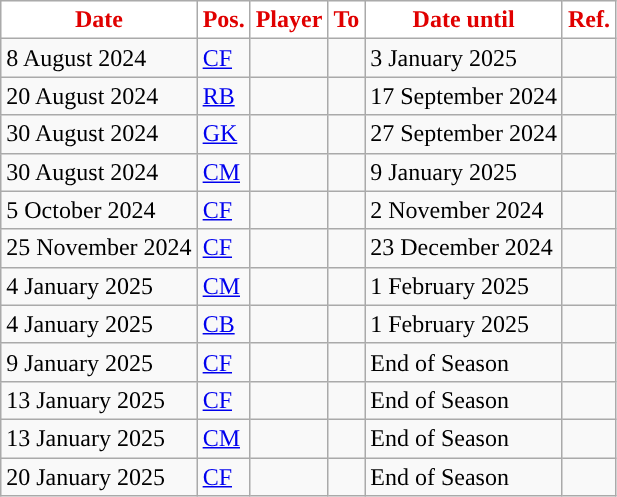<table class="wikitable plainrowheaders sortable">
<tr>
<th style="background:white; color:#E00000; ">Date</th>
<th style="background:white; color:#E00000; ">Pos.</th>
<th style="background:white; color:#E00000; ">Player</th>
<th style="background:white; color:#E00000; ">To</th>
<th style="background:white; color:#E00000; ">Date until</th>
<th style="background:white; color:#E00000; ">Ref.</th>
</tr>
<tr>
<td>8 August 2024</td>
<td><a href='#'>CF</a></td>
<td></td>
<td></td>
<td>3 January 2025</td>
<td></td>
</tr>
<tr>
<td>20 August 2024</td>
<td><a href='#'>RB</a></td>
<td></td>
<td></td>
<td>17 September 2024</td>
<td></td>
</tr>
<tr>
<td>30 August 2024</td>
<td><a href='#'>GK</a></td>
<td></td>
<td></td>
<td>27 September 2024</td>
<td></td>
</tr>
<tr>
<td>30 August 2024</td>
<td><a href='#'>CM</a></td>
<td></td>
<td></td>
<td>9 January 2025</td>
<td></td>
</tr>
<tr>
<td>5 October 2024</td>
<td><a href='#'>CF</a></td>
<td></td>
<td></td>
<td>2 November 2024</td>
<td></td>
</tr>
<tr>
<td>25 November 2024</td>
<td><a href='#'>CF</a></td>
<td></td>
<td></td>
<td>23 December 2024</td>
<td></td>
</tr>
<tr>
<td>4 January 2025</td>
<td><a href='#'>CM</a></td>
<td></td>
<td></td>
<td>1 February 2025</td>
<td></td>
</tr>
<tr>
<td>4 January 2025</td>
<td><a href='#'>CB</a></td>
<td></td>
<td></td>
<td>1 February 2025</td>
<td></td>
</tr>
<tr>
<td>9 January 2025</td>
<td><a href='#'>CF</a></td>
<td></td>
<td></td>
<td>End of Season</td>
<td></td>
</tr>
<tr>
<td>13 January 2025</td>
<td><a href='#'>CF</a></td>
<td></td>
<td></td>
<td>End of Season</td>
<td></td>
</tr>
<tr>
<td>13 January 2025</td>
<td><a href='#'>CM</a></td>
<td></td>
<td></td>
<td>End of Season</td>
<td></td>
</tr>
<tr>
<td>20 January 2025</td>
<td><a href='#'>CF</a></td>
<td></td>
<td></td>
<td>End of Season</td>
<td></td>
</tr>
</table>
